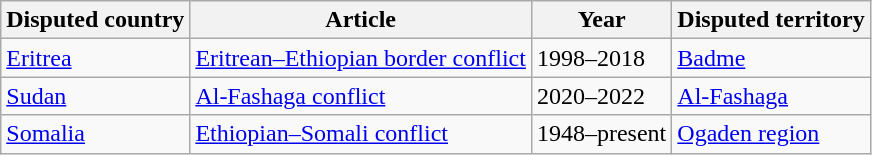<table class="wikitable">
<tr>
<th>Disputed country</th>
<th>Article</th>
<th>Year</th>
<th>Disputed territory</th>
</tr>
<tr>
<td><a href='#'>Eritrea</a></td>
<td><a href='#'>Eritrean–Ethiopian border conflict</a></td>
<td>1998–2018</td>
<td><a href='#'>Badme</a></td>
</tr>
<tr>
<td><a href='#'>Sudan</a></td>
<td><a href='#'>Al-Fashaga conflict</a></td>
<td>2020–2022</td>
<td><a href='#'>Al-Fashaga</a></td>
</tr>
<tr>
<td><a href='#'>Somalia</a></td>
<td><a href='#'>Ethiopian–Somali conflict</a></td>
<td>1948–present</td>
<td><a href='#'>Ogaden region</a></td>
</tr>
</table>
